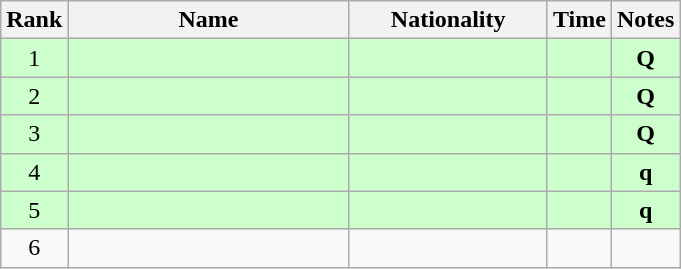<table class="wikitable sortable" style="text-align:center">
<tr>
<th>Rank</th>
<th style="width:180px">Name</th>
<th style="width:125px">Nationality</th>
<th>Time</th>
<th>Notes</th>
</tr>
<tr style="background:#cfc;">
<td>1</td>
<td style="text-align:left;"></td>
<td style="text-align:left;"></td>
<td></td>
<td><strong>Q</strong></td>
</tr>
<tr style="background:#cfc;">
<td>2</td>
<td style="text-align:left;"></td>
<td style="text-align:left;"></td>
<td></td>
<td><strong>Q</strong></td>
</tr>
<tr style="background:#cfc;">
<td>3</td>
<td style="text-align:left;"></td>
<td style="text-align:left;"></td>
<td></td>
<td><strong>Q</strong></td>
</tr>
<tr style="background:#cfc;">
<td>4</td>
<td style="text-align:left;"></td>
<td style="text-align:left;"></td>
<td></td>
<td><strong>q</strong></td>
</tr>
<tr style="background:#cfc;">
<td>5</td>
<td style="text-align:left;"></td>
<td style="text-align:left;"></td>
<td></td>
<td><strong>q</strong></td>
</tr>
<tr>
<td>6</td>
<td style="text-align:left;"></td>
<td style="text-align:left;"></td>
<td></td>
<td></td>
</tr>
</table>
